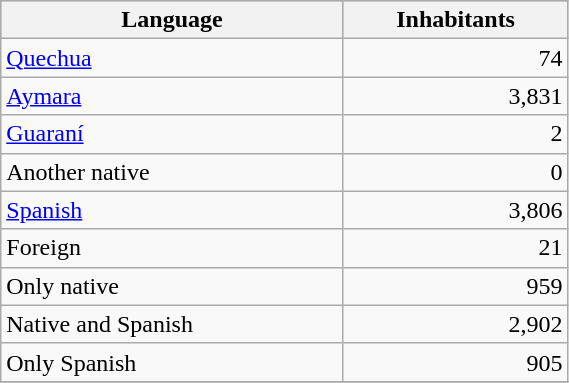<table class="wikitable" border="1" style="width:30%;" border="1">
<tr bgcolor=silver>
<th><strong>Language</strong></th>
<th><strong>Inhabitants</strong></th>
</tr>
<tr>
<td><a href='#'>Quechua</a></td>
<td align="right">74</td>
</tr>
<tr>
<td><a href='#'>Aymara</a></td>
<td align="right">3,831</td>
</tr>
<tr>
<td><a href='#'>Guaraní</a></td>
<td align="right">2</td>
</tr>
<tr>
<td>Another native</td>
<td align="right">0</td>
</tr>
<tr>
<td><a href='#'>Spanish</a></td>
<td align="right">3,806</td>
</tr>
<tr>
<td>Foreign</td>
<td align="right">21</td>
</tr>
<tr>
<td>Only native</td>
<td align="right">959</td>
</tr>
<tr>
<td>Native and Spanish</td>
<td align="right">2,902</td>
</tr>
<tr>
<td>Only Spanish</td>
<td align="right">905</td>
</tr>
<tr>
</tr>
</table>
